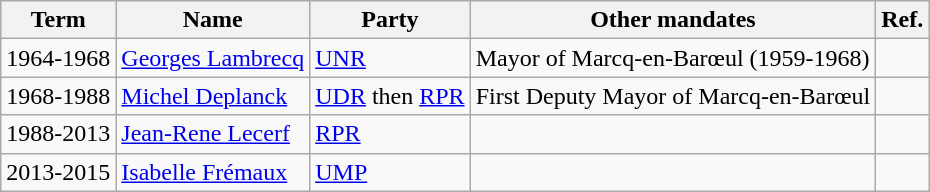<table class="wikitable">
<tr>
<th>Term</th>
<th>Name</th>
<th>Party</th>
<th>Other mandates</th>
<th>Ref.</th>
</tr>
<tr>
<td>1964-1968</td>
<td><a href='#'>Georges Lambrecq</a></td>
<td><a href='#'>UNR</a></td>
<td>Mayor of Marcq-en-Barœul (1959-1968)</td>
<td></td>
</tr>
<tr>
<td>1968-1988</td>
<td><a href='#'>Michel Deplanck</a></td>
<td><a href='#'>UDR</a> then <a href='#'>RPR</a></td>
<td>First Deputy Mayor of Marcq-en-Barœul</td>
<td></td>
</tr>
<tr>
<td>1988-2013</td>
<td><a href='#'>Jean-Rene Lecerf</a></td>
<td><a href='#'>RPR</a></td>
<td></td>
<td></td>
</tr>
<tr>
<td>2013-2015</td>
<td><a href='#'>Isabelle Frémaux</a></td>
<td><a href='#'>UMP</a></td>
<td></td>
<td></td>
</tr>
</table>
